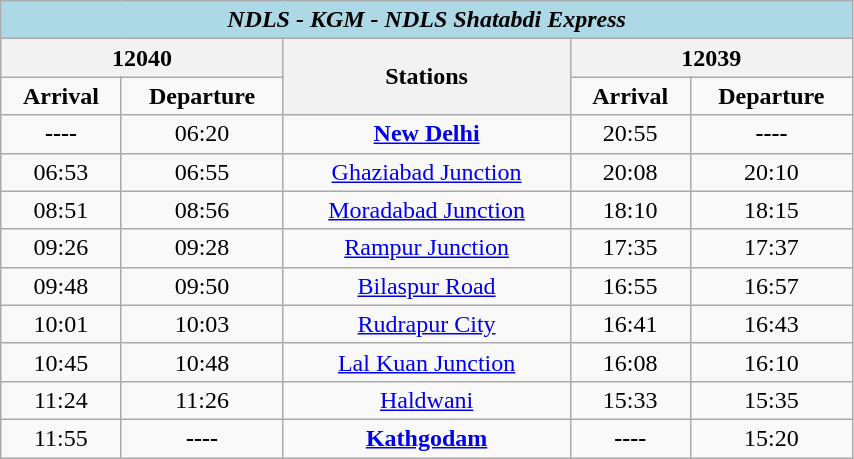<table class="wikitable" width="45%" style="text-align: center;">
<tr>
<th colspan="5" align="center" style="background:#ADD8E6;"><span><em>NDLS - KGM - NDLS Shatabdi Express</em></span></th>
</tr>
<tr>
<th colspan="2">12040</th>
<th rowspan="2">Stations</th>
<th colspan="2">12039</th>
</tr>
<tr>
<td><strong>Arrival</strong></td>
<td><strong>Departure</strong></td>
<td><strong>Arrival</strong></td>
<td><strong>Departure</strong></td>
</tr>
<tr>
<td><strong>----</strong></td>
<td>06:20</td>
<td><strong><a href='#'>New Delhi</a></strong></td>
<td>20:55</td>
<td><strong>----</strong></td>
</tr>
<tr>
<td>06:53</td>
<td>06:55</td>
<td><a href='#'>Ghaziabad Junction</a></td>
<td>20:08</td>
<td>20:10</td>
</tr>
<tr>
<td>08:51</td>
<td>08:56</td>
<td><a href='#'>Moradabad Junction</a></td>
<td>18:10</td>
<td>18:15</td>
</tr>
<tr>
<td>09:26</td>
<td>09:28</td>
<td><a href='#'>Rampur Junction</a></td>
<td>17:35</td>
<td>17:37</td>
</tr>
<tr>
<td>09:48</td>
<td>09:50</td>
<td><a href='#'>Bilaspur Road</a></td>
<td>16:55</td>
<td>16:57</td>
</tr>
<tr>
<td>10:01</td>
<td>10:03</td>
<td><a href='#'>Rudrapur City</a></td>
<td>16:41</td>
<td>16:43</td>
</tr>
<tr>
<td>10:45</td>
<td>10:48</td>
<td><a href='#'>Lal Kuan Junction</a></td>
<td>16:08</td>
<td>16:10</td>
</tr>
<tr>
<td>11:24</td>
<td>11:26</td>
<td><a href='#'>Haldwani</a></td>
<td>15:33</td>
<td>15:35</td>
</tr>
<tr>
<td>11:55</td>
<td><strong>----</strong></td>
<td><strong><a href='#'>Kathgodam</a></strong></td>
<td><strong>----</strong></td>
<td>15:20</td>
</tr>
</table>
